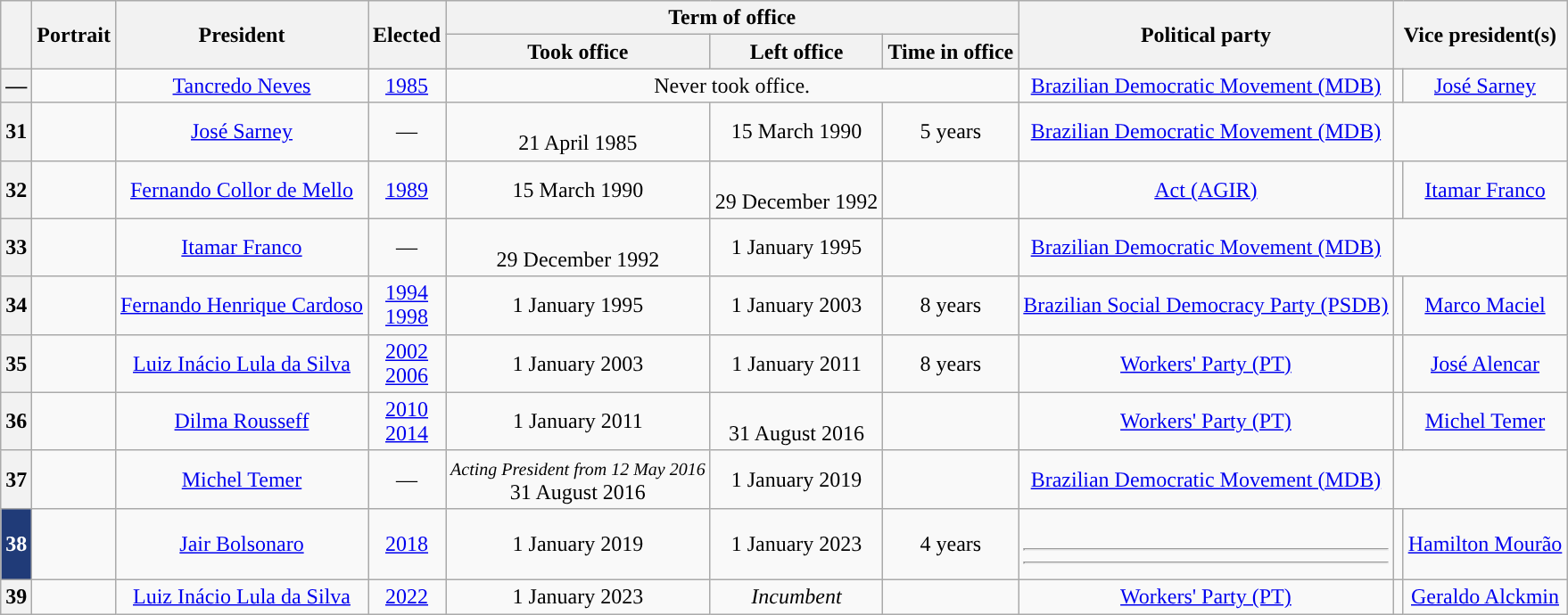<table class="wikitable" style="text-align:center">
<tr>
<th rowspan="2"></th>
<th rowspan="2">Portrait</th>
<th rowspan="2">President<br></th>
<th rowspan="2">Elected</th>
<th colspan="3"><strong>Term of office</strong></th>
<th rowspan="2">Political party</th>
<th colspan="2" rowspan="2">Vice president(s)</th>
</tr>
<tr bgcolor="#cccccc">
<th>Took office</th>
<th>Left office</th>
<th>Time in office</th>
</tr>
<tr>
<th style="background:">—</th>
<td></td>
<td><a href='#'>Tancredo Neves</a><br></td>
<td><a href='#'>1985</a></td>
<td colspan="3" align="center">Never took office.</td>
<td><a href='#'>Brazilian Democratic Movement (MDB)</a><br></td>
<td style="background:"></td>
<td><a href='#'>José Sarney</a><br></td>
</tr>
<tr>
<th style="background:">31</th>
<td></td>
<td><a href='#'>José Sarney</a><br></td>
<td>—</td>
<td><br>21 April 1985</td>
<td>15 March 1990</td>
<td>5 years</td>
<td><a href='#'>Brazilian Democratic Movement (MDB)</a><br></td>
<td colspan="2" ></td>
</tr>
<tr>
<th style="background:">32</th>
<td></td>
<td><a href='#'>Fernando Collor de Mello</a><br></td>
<td><a href='#'>1989</a></td>
<td>15 March 1990</td>
<td><br>29 December 1992</td>
<td></td>
<td><a href='#'>Act (AGIR)</a><br></td>
<td style="background:"></td>
<td><a href='#'>Itamar Franco</a><br></td>
</tr>
<tr>
<th style="background:">33</th>
<td></td>
<td><a href='#'>Itamar Franco</a><br></td>
<td>—</td>
<td><br>29 December 1992</td>
<td>1 January 1995</td>
<td></td>
<td><a href='#'>Brazilian Democratic Movement (MDB)</a><br></td>
<td colspan="2" ></td>
</tr>
<tr>
<th style="background:">34</th>
<td></td>
<td><a href='#'>Fernando Henrique Cardoso</a><br></td>
<td><a href='#'>1994</a><br><a href='#'>1998</a></td>
<td>1 January 1995</td>
<td>1 January 2003</td>
<td>8 years</td>
<td><a href='#'>Brazilian Social Democracy Party (PSDB)</a></td>
<td style="background:"></td>
<td><a href='#'>Marco Maciel</a><br></td>
</tr>
<tr>
<th style="background:">35</th>
<td></td>
<td><a href='#'>Luiz Inácio Lula da Silva</a><br></td>
<td><a href='#'>2002</a><br><a href='#'>2006</a></td>
<td>1 January 2003</td>
<td>1 January 2011</td>
<td>8 years</td>
<td><a href='#'>Workers' Party (PT)</a></td>
<td style="background:"></td>
<td><a href='#'>José Alencar</a><br></td>
</tr>
<tr>
<th style="background:">36</th>
<td></td>
<td><a href='#'>Dilma Rousseff</a><br></td>
<td><a href='#'>2010</a><br><a href='#'>2014</a></td>
<td>1 January 2011</td>
<td><br>31 August 2016</td>
<td></td>
<td><a href='#'>Workers' Party (PT)</a></td>
<td style="background:"></td>
<td><a href='#'>Michel Temer</a><br></td>
</tr>
<tr>
<th style="background:">37</th>
<td></td>
<td><a href='#'>Michel Temer</a><br></td>
<td>—</td>
<td><small><em>Acting President from 12 May 2016</em></small><br> 31 August 2016</td>
<td>1 January 2019</td>
<td></td>
<td><a href='#'>Brazilian Democratic Movement (MDB)</a></td>
<td colspan="2" ></td>
</tr>
<tr>
<th style="background:#203B78; color:white;">38</th>
<td></td>
<td><a href='#'>Jair Bolsonaro</a><br></td>
<td><a href='#'>2018</a></td>
<td>1 January 2019</td>
<td>1 January 2023</td>
<td>4 years</td>
<td><br><hr><hr></td>
<td style="background:"></td>
<td><a href='#'>Hamilton Mourão</a><br></td>
</tr>
<tr>
<th style="background:">39</th>
<td></td>
<td><a href='#'>Luiz Inácio Lula da Silva</a><br></td>
<td><a href='#'>2022</a></td>
<td>1 January 2023</td>
<td><em>Incumbent</em></td>
<td></td>
<td><a href='#'>Workers' Party (PT)</a></td>
<td style="background:"></td>
<td><a href='#'>Geraldo Alckmin</a><br></td>
</tr>
</table>
